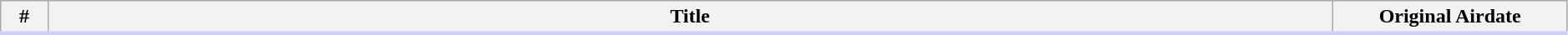<table class="wikitable" width="99%">
<tr style="border-bottom:3px solid #CCF">
<th width="3%">#</th>
<th>Title</th>
<th width="15%">Original Airdate<br></th>
</tr>
</table>
